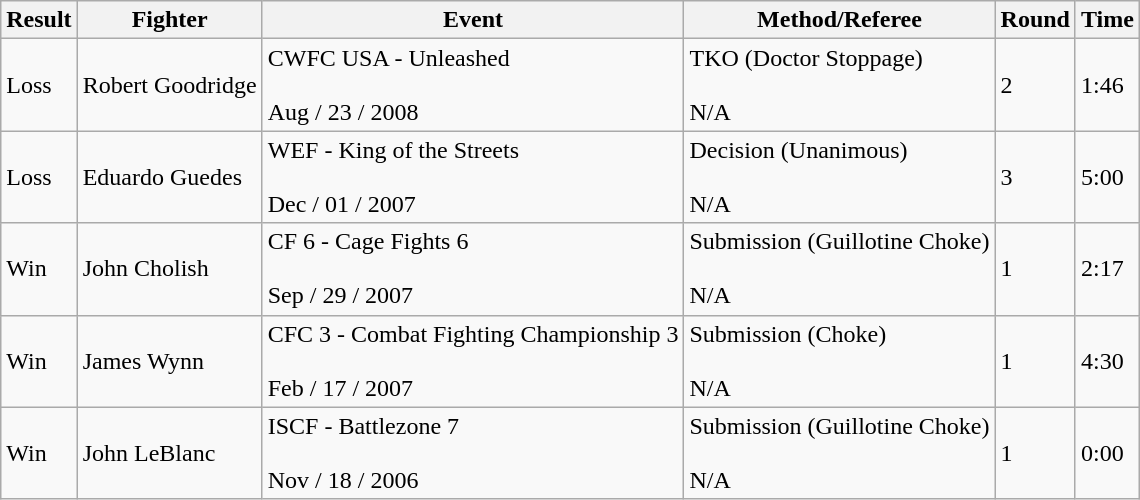<table class="wikitable">
<tr>
<th>Result</th>
<th>Fighter</th>
<th>Event</th>
<th>Method/Referee</th>
<th>Round</th>
<th>Time</th>
</tr>
<tr>
<td>Loss</td>
<td>Robert Goodridge</td>
<td>CWFC USA - Unleashed<br><br>Aug / 23 / 2008</td>
<td>TKO (Doctor Stoppage)<br><br>N/A</td>
<td>2</td>
<td>1:46</td>
</tr>
<tr>
<td>Loss</td>
<td>Eduardo Guedes</td>
<td>WEF - King of the Streets<br><br>Dec / 01 / 2007</td>
<td>Decision (Unanimous)<br><br>N/A</td>
<td>3</td>
<td>5:00</td>
</tr>
<tr>
<td>Win</td>
<td>John Cholish</td>
<td>CF 6 - Cage Fights 6<br><br>Sep / 29 / 2007</td>
<td>Submission (Guillotine Choke)<br><br>N/A</td>
<td>1</td>
<td>2:17</td>
</tr>
<tr>
<td>Win</td>
<td>James Wynn</td>
<td>CFC 3 - Combat Fighting Championship 3<br><br>Feb / 17 / 2007</td>
<td>Submission (Choke)<br><br>N/A</td>
<td>1</td>
<td>4:30</td>
</tr>
<tr>
<td>Win</td>
<td>John LeBlanc</td>
<td>ISCF - Battlezone 7<br><br>Nov / 18 / 2006</td>
<td>Submission (Guillotine Choke)<br><br>N/A</td>
<td>1</td>
<td>0:00</td>
</tr>
</table>
